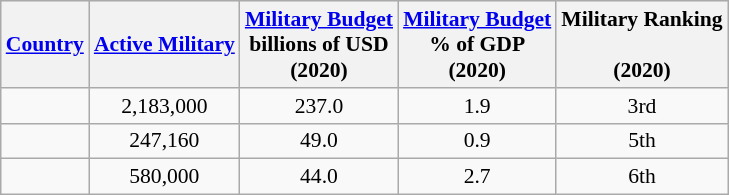<table class="wikitable sortable" border="1" style="font-size:90%">
<tr style="background:#ececec;">
<th><a href='#'>Country</a></th>
<th><a href='#'>Active Military</a></th>
<th><a href='#'>Military Budget</a><br>billions of USD<br>(2020)</th>
<th><a href='#'>Military Budget</a><br>% of GDP<br>(2020)</th>
<th>Military Ranking<br><br>(2020)</th>
</tr>
<tr>
<td style="text-align:left;"></td>
<td align="center">2,183,000</td>
<td align="center">237.0</td>
<td align="center">1.9</td>
<td align="center">3rd</td>
</tr>
<tr>
<td style="text-align:left;"></td>
<td align="center">247,160</td>
<td align="center">49.0</td>
<td align="center">0.9</td>
<td align="center">5th</td>
</tr>
<tr>
<td style="text-align:left;"></td>
<td align="center">580,000</td>
<td align="center">44.0</td>
<td align="center">2.7</td>
<td align="center">6th</td>
</tr>
</table>
